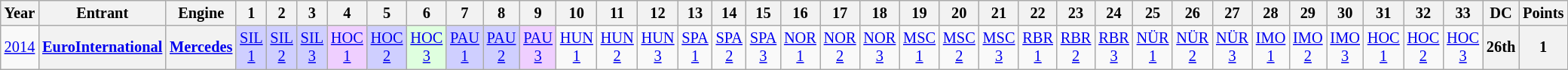<table class="wikitable" style="text-align:center; font-size:85%">
<tr>
<th>Year</th>
<th>Entrant</th>
<th>Engine</th>
<th>1</th>
<th>2</th>
<th>3</th>
<th>4</th>
<th>5</th>
<th>6</th>
<th>7</th>
<th>8</th>
<th>9</th>
<th>10</th>
<th>11</th>
<th>12</th>
<th>13</th>
<th>14</th>
<th>15</th>
<th>16</th>
<th>17</th>
<th>18</th>
<th>19</th>
<th>20</th>
<th>21</th>
<th>22</th>
<th>23</th>
<th>24</th>
<th>25</th>
<th>26</th>
<th>27</th>
<th>28</th>
<th>29</th>
<th>30</th>
<th>31</th>
<th>32</th>
<th>33</th>
<th>DC</th>
<th>Points</th>
</tr>
<tr>
<td><a href='#'>2014</a></td>
<th><a href='#'>EuroInternational</a></th>
<th><a href='#'>Mercedes</a></th>
<td style="background:#CFCFFF;"><a href='#'>SIL<br>1</a><br></td>
<td style="background:#CFCFFF;"><a href='#'>SIL<br>2</a><br></td>
<td style="background:#CFCFFF;"><a href='#'>SIL<br>3</a><br></td>
<td style="background:#EFCFFF;"><a href='#'>HOC<br>1</a><br></td>
<td style="background:#CFCFFF;"><a href='#'>HOC<br>2</a><br></td>
<td style="background:#DFFFDF;"><a href='#'>HOC<br>3</a><br></td>
<td style="background:#CFCFFF;"><a href='#'>PAU<br>1</a><br></td>
<td style="background:#CFCFFF;"><a href='#'>PAU<br>2</a><br></td>
<td style="background:#EFCFFF;"><a href='#'>PAU<br>3</a><br></td>
<td><a href='#'>HUN<br>1</a></td>
<td><a href='#'>HUN<br>2</a></td>
<td><a href='#'>HUN<br>3</a></td>
<td><a href='#'>SPA<br>1</a></td>
<td><a href='#'>SPA<br>2</a></td>
<td><a href='#'>SPA<br>3</a></td>
<td><a href='#'>NOR<br>1</a></td>
<td><a href='#'>NOR<br>2</a></td>
<td><a href='#'>NOR<br>3</a></td>
<td><a href='#'>MSC<br>1</a></td>
<td><a href='#'>MSC<br>2</a></td>
<td><a href='#'>MSC<br>3</a></td>
<td><a href='#'>RBR<br>1</a></td>
<td><a href='#'>RBR<br>2</a></td>
<td><a href='#'>RBR<br>3</a></td>
<td><a href='#'>NÜR<br>1</a></td>
<td><a href='#'>NÜR<br>2</a></td>
<td><a href='#'>NÜR<br>3</a></td>
<td><a href='#'>IMO<br>1</a></td>
<td><a href='#'>IMO<br>2</a></td>
<td><a href='#'>IMO<br>3</a></td>
<td><a href='#'>HOC<br>1</a></td>
<td><a href='#'>HOC<br>2</a></td>
<td><a href='#'>HOC<br>3</a></td>
<th>26th</th>
<th>1</th>
</tr>
</table>
